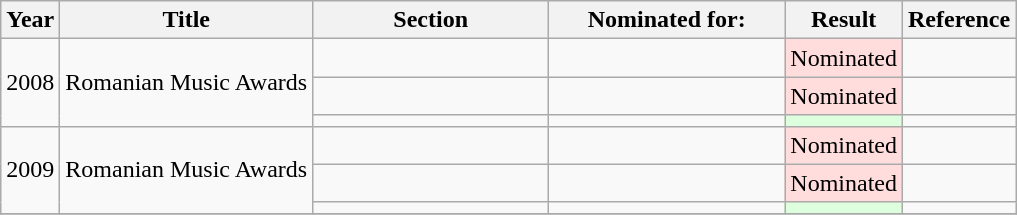<table class="wikitable" style="text-align:center;">
<tr>
<th>Year</th>
<th>Title</th>
<th>Section</th>
<th>Nominated for:</th>
<th>Result</th>
<th>Reference</th>
</tr>
<tr>
<td rowspan="3">2008</td>
<td rowspan="3">Romanian Music Awards</td>
<td width="150"></td>
<td style="150"></td>
<td style="background: #ffdddd">Nominated</td>
<td width="15"></td>
</tr>
<tr>
<td width="150"></td>
<td style="150"></td>
<td style="background: #ffdddd">Nominated</td>
<td width="15"></td>
</tr>
<tr>
<td width="150"></td>
<td style="150"></td>
<td style="background: #ddffdd"></td>
<td width="15"></td>
</tr>
<tr>
<td rowspan="3">2009</td>
<td rowspan="3">Romanian Music Awards</td>
<td width="150"></td>
<td width="150"></td>
<td style="background: #ffdddd">Nominated</td>
<td width="15"></td>
</tr>
<tr>
<td width="150"></td>
<td width="150"></td>
<td style="background: #ffdddd">Nominated</td>
<td width="15"></td>
</tr>
<tr>
<td width="150"></td>
<td width="150"></td>
<td style="background: #ddffdd"></td>
<td width="15"></td>
</tr>
<tr>
</tr>
</table>
